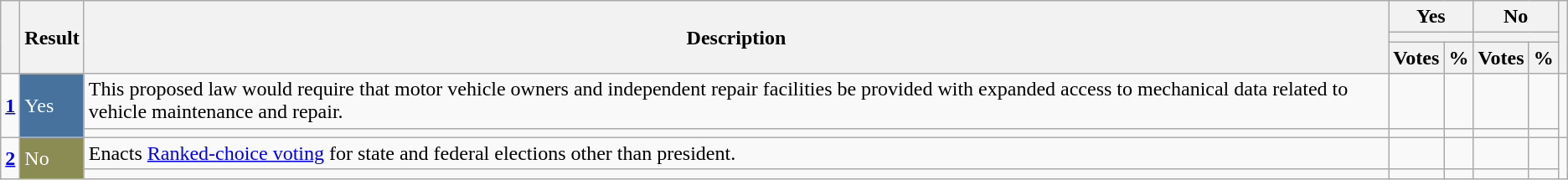<table class="wikitable">
<tr>
<th rowspan="3"></th>
<th rowspan="3">Result</th>
<th rowspan="3">Description</th>
<th colspan="2">Yes</th>
<th colspan="2">No</th>
<th rowspan="3"></th>
</tr>
<tr>
<th colspan="2"></th>
<th colspan="2"></th>
</tr>
<tr>
<th>Votes</th>
<th>%</th>
<th>Votes</th>
<th>%</th>
</tr>
<tr>
<td rowspan="2"><a href='#'><strong>1</strong></a></td>
<td rowspan="2" style="background: #47729E; color: white;">Yes</td>
<td>This proposed law would require that motor vehicle owners and independent repair facilities be provided with expanded access to mechanical data related to vehicle maintenance and repair.</td>
<td></td>
<td></td>
<td></td>
<td></td>
<td rowspan="2"><strong></strong></td>
</tr>
<tr>
<td></td>
<td></td>
<td></td>
<td></td>
<td></td>
</tr>
<tr>
<td rowspan="2"><a href='#'><strong>2</strong></a></td>
<td rowspan="2" style="background: #8B8B54; color: white;">No</td>
<td>Enacts <a href='#'>Ranked-choice voting</a> for state and federal elections other than president.</td>
<td></td>
<td></td>
<td></td>
<td></td>
<td rowspan="2"></td>
</tr>
<tr>
<td></td>
<td></td>
<td></td>
<td></td>
<td></td>
</tr>
</table>
